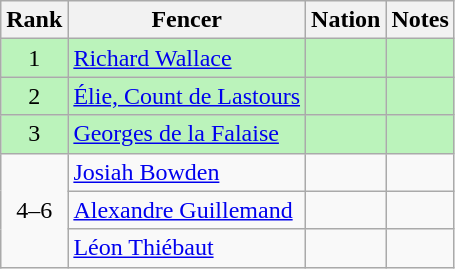<table class="wikitable sortable" style="text-align:center">
<tr>
<th>Rank</th>
<th>Fencer</th>
<th>Nation</th>
<th>Notes</th>
</tr>
<tr bgcolor=bbf3bb>
<td>1</td>
<td align=left><a href='#'>Richard Wallace</a></td>
<td align=left></td>
<td></td>
</tr>
<tr bgcolor=bbf3bb>
<td>2</td>
<td align=left><a href='#'>Élie, Count de Lastours</a></td>
<td align=left></td>
<td></td>
</tr>
<tr bgcolor=bbf3bb>
<td>3</td>
<td align=left><a href='#'>Georges de la Falaise</a></td>
<td align=left></td>
<td></td>
</tr>
<tr>
<td rowspan=3 align=center>4–6</td>
<td align=left><a href='#'>Josiah Bowden</a></td>
<td align=left></td>
<td></td>
</tr>
<tr>
<td align=left><a href='#'>Alexandre Guillemand</a></td>
<td align=left></td>
<td></td>
</tr>
<tr>
<td align=left><a href='#'>Léon Thiébaut</a></td>
<td align=left></td>
<td></td>
</tr>
</table>
